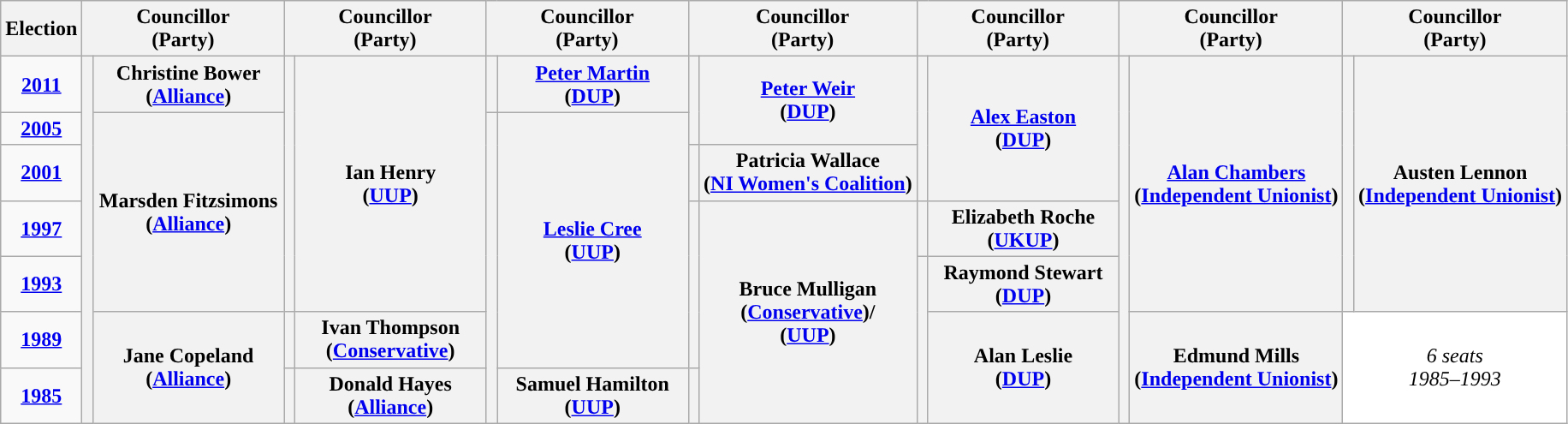<table class="wikitable" style="text-align:center">
<tr>
<th scope="col" width="50">Election</th>
<th scope="col" width="150" colspan = "2">Councillor<br> (Party)</th>
<th scope="col" width="150" colspan = "2">Councillor<br> (Party)</th>
<th scope="col" width="150" colspan = "2">Councillor<br> (Party)</th>
<th scope="col" width="150" colspan = "2">Councillor<br> (Party)</th>
<th scope="col" width="150" colspan = "2">Councillor<br> (Party)</th>
<th scope="col" width="150" colspan = "2">Councillor<br> (Party)</th>
<th scope="col" width="150" colspan = "2">Councillor<br> (Party)</th>
</tr>
<tr>
<td><strong><a href='#'>2011</a></strong></td>
<th rowspan="7" width="1" style="background-color: "></th>
<th rowspan = "1">Christine Bower <br> (<a href='#'>Alliance</a>)</th>
<th rowspan="5" width="1" style="background-color: "></th>
<th rowspan = "5">Ian Henry <br> (<a href='#'>UUP</a>)</th>
<th rowspan="1" width="1" style="background-color: "></th>
<th rowspan = "1"><a href='#'>Peter Martin</a> <br> (<a href='#'>DUP</a>)</th>
<th rowspan="2" width="1" style="background-color: "></th>
<th rowspan = "2"><a href='#'>Peter Weir</a> <br> (<a href='#'>DUP</a>)</th>
<th rowspan="3" width="1" style="background-color: "></th>
<th rowspan = "3"><a href='#'>Alex Easton</a> <br> (<a href='#'>DUP</a>)</th>
<th rowspan="7" width="1" style="background-color: "></th>
<th rowspan = "5"><a href='#'>Alan Chambers</a> <br> (<a href='#'>Independent Unionist</a>)</th>
<th rowspan="5" width="1" style="background-color: "></th>
<th rowspan = "5">Austen Lennon <br> (<a href='#'>Independent Unionist</a>)</th>
</tr>
<tr>
<td><strong><a href='#'>2005</a></strong></td>
<th rowspan = "4">Marsden Fitzsimons <br> (<a href='#'>Alliance</a>)</th>
<th rowspan="6" width="1" style="background-color: "></th>
<th rowspan = "5"><a href='#'>Leslie Cree</a> <br> (<a href='#'>UUP</a>)</th>
</tr>
<tr>
<td><strong><a href='#'>2001</a></strong></td>
<th rowspan="1" width="1" style="background-color: "></th>
<th rowspan = "1">Patricia Wallace <br> (<a href='#'>NI Women's Coalition</a>)</th>
</tr>
<tr>
<td><strong><a href='#'>1997</a></strong></td>
<th rowspan="3" width="1" style="background-color: "></th>
<th rowspan = "4">Bruce Mulligan <br> (<a href='#'>Conservative</a>)/ <br> (<a href='#'>UUP</a>)</th>
<th rowspan="1" width="1" style="background-color: "></th>
<th rowspan = "1">Elizabeth Roche <br> (<a href='#'>UKUP</a>)</th>
</tr>
<tr>
<td><strong><a href='#'>1993</a></strong></td>
<th rowspan="3" width="1" style="background-color: "></th>
<th rowspan = "1">Raymond Stewart <br> (<a href='#'>DUP</a>)</th>
</tr>
<tr>
<td><strong><a href='#'>1989</a></strong></td>
<th rowspan = "2">Jane Copeland <br> (<a href='#'>Alliance</a>)</th>
<th rowspan="1" width="1" style="background-color: "></th>
<th rowspan = "1">Ivan Thompson <br> (<a href='#'>Conservative</a>)</th>
<th rowspan = "2">Alan Leslie <br> (<a href='#'>DUP</a>)</th>
<th rowspan = "2">Edmund Mills <br> (<a href='#'>Independent Unionist</a>)</th>
<td colspan="2" rowspan="8" style="background-color:#FFFFFF"><em>6 seats<br>1985–1993</em></td>
</tr>
<tr>
<td><strong><a href='#'>1985</a></strong></td>
<th rowspan="1" width="1" style="background-color: "></th>
<th rowspan = "1">Donald Hayes <br> (<a href='#'>Alliance</a>)</th>
<th rowspan = "1">Samuel Hamilton <br> (<a href='#'>UUP</a>)</th>
<th rowspan="1" width="1" style="background-color: "></th>
</tr>
</table>
